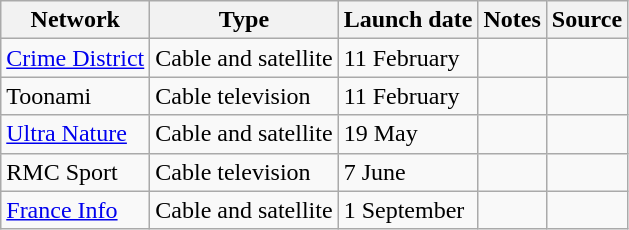<table class="wikitable sortable">
<tr>
<th>Network</th>
<th>Type</th>
<th>Launch date</th>
<th>Notes</th>
<th>Source</th>
</tr>
<tr>
<td><a href='#'>Crime District</a></td>
<td>Cable and satellite</td>
<td>11 February</td>
<td></td>
<td></td>
</tr>
<tr>
<td>Toonami</td>
<td>Cable television</td>
<td>11 February</td>
<td></td>
<td></td>
</tr>
<tr>
<td><a href='#'>Ultra Nature</a></td>
<td>Cable and satellite</td>
<td>19 May</td>
<td></td>
<td></td>
</tr>
<tr>
<td>RMC Sport</td>
<td>Cable television</td>
<td>7 June</td>
<td></td>
<td></td>
</tr>
<tr>
<td><a href='#'>France Info</a></td>
<td>Cable and satellite</td>
<td>1 September</td>
<td></td>
<td></td>
</tr>
</table>
